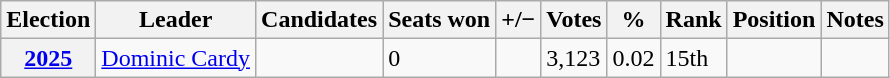<table class="wikitable plainrowheaders" style="text-align: left;">
<tr>
<th scope="col">Election</th>
<th scope="col">Leader</th>
<th scope="col">Candidates</th>
<th scope="col">Seats won</th>
<th scope="col">+/−</th>
<th scope="col">Votes</th>
<th scope="col">%</th>
<th scope="col">Rank</th>
<th scope="col">Position</th>
<th scope="col">Notes</th>
</tr>
<tr>
<th><a href='#'>2025</a></th>
<td><a href='#'>Dominic Cardy</a></td>
<td></td>
<td>0</td>
<td></td>
<td>3,123</td>
<td>0.02</td>
<td>15th</td>
<td></td>
<td></td>
</tr>
</table>
